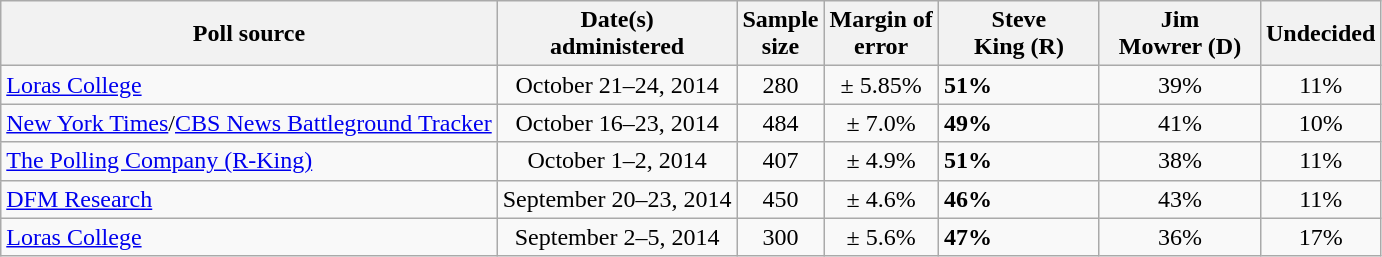<table class="wikitable">
<tr>
<th>Poll source</th>
<th>Date(s)<br>administered</th>
<th>Sample<br>size</th>
<th>Margin of<br>error</th>
<th style="width:100px;">Steve<br>King (R)</th>
<th style="width:100px;">Jim<br>Mowrer (D)</th>
<th>Undecided</th>
</tr>
<tr>
<td><a href='#'>Loras College</a></td>
<td align=center>October 21–24, 2014</td>
<td align=center>280</td>
<td align=center>± 5.85%</td>
<td><strong>51%</strong></td>
<td align=center>39%</td>
<td align=center>11%</td>
</tr>
<tr>
<td><a href='#'>New York Times</a>/<a href='#'>CBS News Battleground Tracker</a></td>
<td align=center>October 16–23, 2014</td>
<td align=center>484</td>
<td align=center>± 7.0%</td>
<td><strong>49%</strong></td>
<td align=center>41%</td>
<td align=center>10%</td>
</tr>
<tr>
<td><a href='#'>The Polling Company (R-King)</a></td>
<td align=center>October 1–2, 2014</td>
<td align=center>407</td>
<td align=center>± 4.9%</td>
<td><strong>51%</strong></td>
<td align=center>38%</td>
<td align=center>11%</td>
</tr>
<tr>
<td><a href='#'>DFM Research</a></td>
<td align=center>September 20–23, 2014</td>
<td align=center>450</td>
<td align=center>± 4.6%</td>
<td><strong>46%</strong></td>
<td align=center>43%</td>
<td align=center>11%</td>
</tr>
<tr>
<td><a href='#'>Loras College</a></td>
<td align=center>September 2–5, 2014</td>
<td align=center>300</td>
<td align=center>± 5.6%</td>
<td><strong>47%</strong></td>
<td align=center>36%</td>
<td align=center>17%</td>
</tr>
</table>
